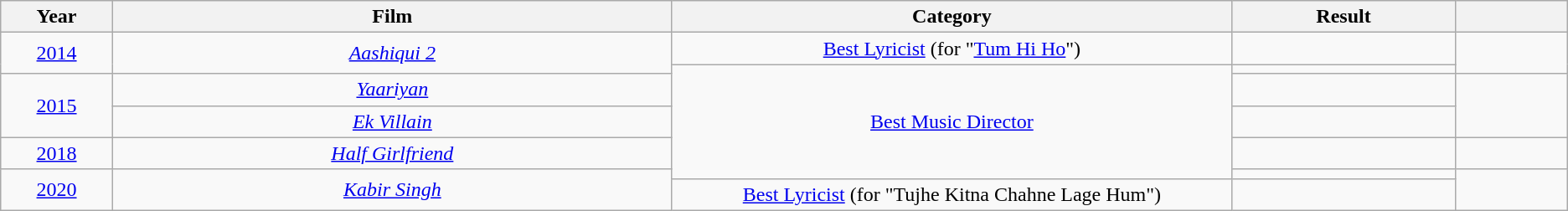<table class="wikitable sortable">
<tr>
<th style="width:5%;">Year</th>
<th style="width:25%;">Film</th>
<th style="width:25%;">Category</th>
<th style="width:10%;">Result</th>
<th style="width:5%;"></th>
</tr>
<tr>
<td style="text-align:center;" rowspan="2"><a href='#'>2014</a></td>
<td style="text-align:center;" rowspan="2"><em><a href='#'>Aashiqui 2</a></em></td>
<td style="text-align:center;"><a href='#'>Best Lyricist</a> (for "<a href='#'>Tum Hi Ho</a>")</td>
<td></td>
<td rowspan="2"></td>
</tr>
<tr>
<td style="text-align:center;" rowspan="5"><a href='#'>Best Music Director</a></td>
<td></td>
</tr>
<tr>
<td style="text-align:center;" rowspan="2"><a href='#'>2015</a></td>
<td style="text-align:center;"><em><a href='#'>Yaariyan</a></em></td>
<td></td>
<td rowspan="2"></td>
</tr>
<tr>
<td style="text-align:center;"><em><a href='#'>Ek Villain</a></em></td>
<td></td>
</tr>
<tr>
<td style="text-align:center;"><a href='#'>2018</a></td>
<td style="text-align:center;"><em><a href='#'>Half Girlfriend</a></em></td>
<td></td>
<td></td>
</tr>
<tr>
<td style="text-align:center;" rowspan="2"><a href='#'>2020</a></td>
<td style="text-align:center;" rowspan="2"><em><a href='#'>Kabir Singh</a></em></td>
<td></td>
<td rowspan="2"><br></td>
</tr>
<tr>
<td style="text-align:center;"><a href='#'>Best Lyricist</a> (for "Tujhe Kitna Chahne Lage Hum")</td>
<td></td>
</tr>
</table>
